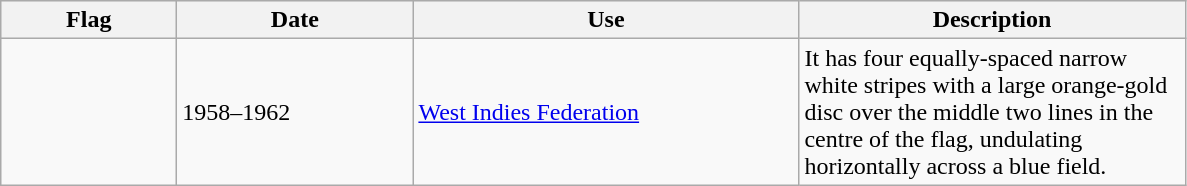<table class="wikitable">
<tr style="background:#efefef;">
<th style="width:110px;">Flag</th>
<th style="width:150px;">Date</th>
<th style="width:250px;">Use</th>
<th style="width:250px;">Description</th>
</tr>
<tr>
<td></td>
<td>1958–1962</td>
<td><a href='#'>West Indies Federation</a></td>
<td>It has four equally-spaced narrow white stripes with a large orange-gold disc over the middle two lines in the centre of the flag, undulating horizontally across a blue field.</td>
</tr>
</table>
